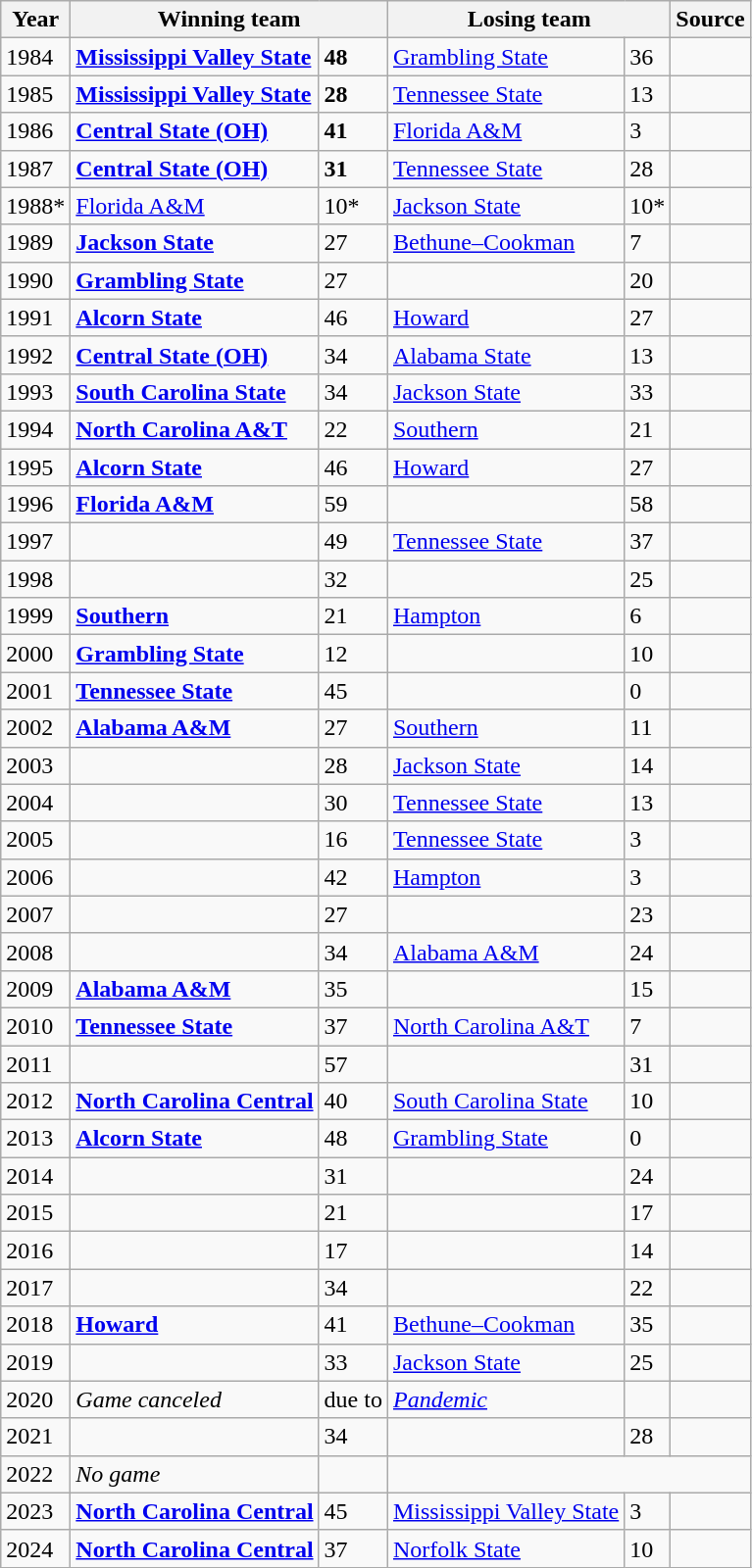<table class="wikitable">
<tr>
<th>Year</th>
<th style="background:; color:;" colspan="2">Winning team</th>
<th style="background:; color:;" colspan="2">Losing team</th>
<th>Source</th>
</tr>
<tr>
<td>1984</td>
<td><strong><a href='#'>Mississippi Valley State</a></strong></td>
<td><strong>48</strong></td>
<td><a href='#'>Grambling State</a></td>
<td>36</td>
<td></td>
</tr>
<tr>
<td>1985</td>
<td><strong><a href='#'>Mississippi Valley State</a></strong></td>
<td><strong>28</strong></td>
<td><a href='#'>Tennessee State</a></td>
<td>13</td>
<td></td>
</tr>
<tr>
<td>1986</td>
<td><strong><a href='#'>Central State (OH)</a></strong></td>
<td><strong>41</strong></td>
<td><a href='#'>Florida A&M</a></td>
<td>3</td>
<td></td>
</tr>
<tr>
<td>1987</td>
<td><strong><a href='#'>Central State (OH)</a></strong></td>
<td><strong>31</strong></td>
<td><a href='#'>Tennessee State</a></td>
<td>28</td>
<td></td>
</tr>
<tr>
<td>1988*</td>
<td><a href='#'>Florida A&M</a></td>
<td>10*</td>
<td><a href='#'>Jackson State</a></td>
<td>10*</td>
<td></td>
</tr>
<tr>
<td>1989</td>
<td><strong><a href='#'>Jackson State</a></strong></td>
<td>27</td>
<td><a href='#'>Bethune–Cookman</a></td>
<td>7</td>
<td></td>
</tr>
<tr>
<td>1990</td>
<td><strong><a href='#'>Grambling State</a></strong></td>
<td>27</td>
<td></td>
<td>20</td>
<td></td>
</tr>
<tr>
<td>1991</td>
<td><strong><a href='#'>Alcorn State</a></strong></td>
<td>46</td>
<td><a href='#'>Howard</a></td>
<td>27</td>
<td></td>
</tr>
<tr>
<td>1992</td>
<td><strong><a href='#'>Central State (OH)</a></strong></td>
<td>34</td>
<td><a href='#'>Alabama State</a></td>
<td>13</td>
<td></td>
</tr>
<tr>
<td>1993</td>
<td><strong><a href='#'>South Carolina State</a></strong></td>
<td>34</td>
<td><a href='#'>Jackson State</a></td>
<td>33</td>
<td></td>
</tr>
<tr>
<td>1994</td>
<td><strong><a href='#'>North Carolina A&T</a></strong></td>
<td>22</td>
<td><a href='#'>Southern</a></td>
<td>21</td>
<td></td>
</tr>
<tr>
<td>1995</td>
<td><strong><a href='#'>Alcorn State</a></strong></td>
<td>46</td>
<td><a href='#'>Howard</a></td>
<td>27</td>
<td></td>
</tr>
<tr>
<td>1996</td>
<td><strong><a href='#'>Florida A&M</a></strong></td>
<td>59</td>
<td></td>
<td>58</td>
<td></td>
</tr>
<tr>
<td>1997</td>
<td><strong></strong></td>
<td>49</td>
<td><a href='#'>Tennessee State</a></td>
<td>37</td>
<td></td>
</tr>
<tr>
<td>1998</td>
<td><strong></strong></td>
<td>32</td>
<td></td>
<td>25</td>
<td></td>
</tr>
<tr>
<td>1999</td>
<td><strong><a href='#'>Southern</a> </strong></td>
<td>21</td>
<td><a href='#'>Hampton</a></td>
<td>6</td>
<td></td>
</tr>
<tr>
<td>2000</td>
<td><strong><a href='#'>Grambling State</a></strong></td>
<td>12</td>
<td></td>
<td>10</td>
<td></td>
</tr>
<tr>
<td>2001</td>
<td><strong><a href='#'>Tennessee State</a></strong></td>
<td>45</td>
<td></td>
<td>0</td>
<td></td>
</tr>
<tr>
<td>2002</td>
<td><strong><a href='#'>Alabama A&M</a></strong></td>
<td>27</td>
<td><a href='#'>Southern</a></td>
<td>11</td>
<td></td>
</tr>
<tr>
<td>2003</td>
<td><strong></strong></td>
<td>28</td>
<td><a href='#'>Jackson State</a></td>
<td>14</td>
<td></td>
</tr>
<tr>
<td>2004</td>
<td><strong></strong></td>
<td>30</td>
<td><a href='#'>Tennessee State</a></td>
<td>13</td>
<td></td>
</tr>
<tr>
<td>2005</td>
<td><strong></strong></td>
<td>16</td>
<td><a href='#'>Tennessee State</a></td>
<td>3</td>
<td></td>
</tr>
<tr>
<td>2006</td>
<td><strong></strong></td>
<td>42</td>
<td><a href='#'>Hampton</a></td>
<td>3</td>
<td></td>
</tr>
<tr>
<td>2007</td>
<td><strong></strong></td>
<td>27</td>
<td></td>
<td>23</td>
<td></td>
</tr>
<tr>
<td>2008</td>
<td><strong></strong></td>
<td>34</td>
<td><a href='#'>Alabama A&M</a></td>
<td>24</td>
<td></td>
</tr>
<tr>
<td>2009</td>
<td><strong><a href='#'>Alabama A&M</a></strong></td>
<td>35</td>
<td></td>
<td>15</td>
<td></td>
</tr>
<tr>
<td>2010</td>
<td><strong><a href='#'>Tennessee State</a></strong></td>
<td>37</td>
<td><a href='#'>North Carolina A&T</a></td>
<td>7</td>
<td></td>
</tr>
<tr>
<td>2011</td>
<td><strong></strong></td>
<td>57</td>
<td></td>
<td>31</td>
<td></td>
</tr>
<tr>
<td>2012</td>
<td><strong><a href='#'>North Carolina Central</a></strong></td>
<td>40</td>
<td><a href='#'>South Carolina State</a></td>
<td>10</td>
<td></td>
</tr>
<tr>
<td>2013</td>
<td><strong><a href='#'>Alcorn State</a></strong></td>
<td>48</td>
<td><a href='#'>Grambling State</a></td>
<td>0</td>
<td></td>
</tr>
<tr>
<td>2014</td>
<td><strong></strong></td>
<td>31</td>
<td></td>
<td>24</td>
<td></td>
</tr>
<tr>
<td>2015</td>
<td><strong></strong></td>
<td>21</td>
<td></td>
<td>17</td>
<td></td>
</tr>
<tr>
<td>2016</td>
<td><strong></strong></td>
<td>17</td>
<td></td>
<td>14</td>
<td></td>
</tr>
<tr>
<td>2017</td>
<td><strong></strong></td>
<td>34</td>
<td></td>
<td>22</td>
<td></td>
</tr>
<tr>
<td>2018</td>
<td><strong><a href='#'>Howard</a></strong></td>
<td>41</td>
<td><a href='#'>Bethune–Cookman</a></td>
<td>35</td>
<td></td>
</tr>
<tr>
<td>2019</td>
<td><strong></strong></td>
<td>33</td>
<td><a href='#'>Jackson State</a></td>
<td>25</td>
<td></td>
</tr>
<tr>
<td>2020</td>
<td><em>Game canceled</em></td>
<td>due to</td>
<td><em><a href='#'>Pandemic</a></em></td>
<td></td>
<td></td>
</tr>
<tr>
<td>2021</td>
<td><strong></strong></td>
<td>34</td>
<td></td>
<td>28</td>
<td></td>
</tr>
<tr>
<td>2022</td>
<td><em>No game</em></td>
<td></td>
</tr>
<tr>
<td>2023</td>
<td><strong><a href='#'>North Carolina Central</a></strong></td>
<td>45</td>
<td><a href='#'>Mississippi Valley State</a></td>
<td>3</td>
<td></td>
</tr>
<tr>
<td>2024</td>
<td><strong><a href='#'>North Carolina Central</a></strong></td>
<td>37</td>
<td><a href='#'>Norfolk State</a></td>
<td>10</td>
<td></td>
</tr>
</table>
